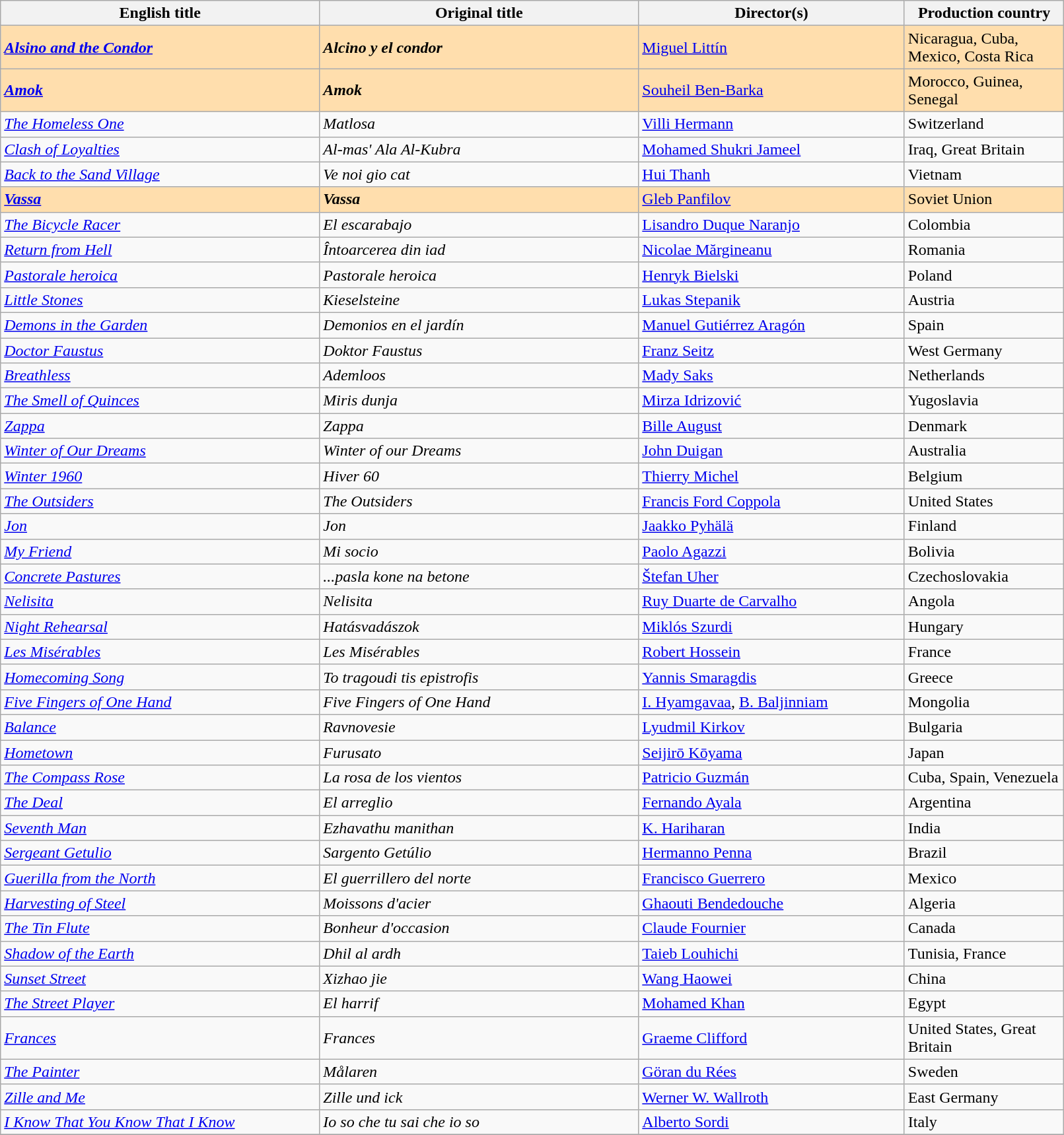<table class="sortable wikitable" width="85%" cellpadding="5">
<tr>
<th width="30%">English title</th>
<th width="30%">Original title</th>
<th width="25%">Director(s)</th>
<th width="15%">Production country</th>
</tr>
<tr style="background:#FFDEAD;">
<td><strong><em><a href='#'>Alsino and the Condor</a></em></strong></td>
<td><strong><em>Alcino y el condor</em></strong></td>
<td><a href='#'>Miguel Littín</a></td>
<td>Nicaragua, Cuba, Mexico, Costa Rica</td>
</tr>
<tr style="background:#FFDEAD;">
<td><strong><em><a href='#'>Amok</a></em></strong></td>
<td><strong><em>Amok</em></strong></td>
<td><a href='#'>Souheil Ben-Barka</a></td>
<td>Morocco, Guinea, Senegal</td>
</tr>
<tr>
<td><em><a href='#'>The Homeless One</a></em></td>
<td><em>Matlosa</em></td>
<td><a href='#'>Villi Hermann</a></td>
<td>Switzerland</td>
</tr>
<tr>
<td><em><a href='#'>Clash of Loyalties</a></em></td>
<td><em>Al-mas' Ala Al-Kubra</em></td>
<td><a href='#'>Mohamed Shukri Jameel</a></td>
<td>Iraq, Great Britain</td>
</tr>
<tr>
<td><em><a href='#'>Back to the Sand Village</a></em></td>
<td><em>Ve noi gio cat</em></td>
<td><a href='#'>Hui Thanh</a></td>
<td>Vietnam</td>
</tr>
<tr style="background:#FFDEAD;">
<td><strong><em><a href='#'>Vassa</a></em></strong></td>
<td><strong><em>Vassa</em></strong></td>
<td><a href='#'>Gleb Panfilov</a></td>
<td>Soviet Union</td>
</tr>
<tr>
<td><em><a href='#'>The Bicycle Racer</a></em></td>
<td><em>El escarabajo</em></td>
<td><a href='#'>Lisandro Duque Naranjo</a></td>
<td>Colombia</td>
</tr>
<tr>
<td><em><a href='#'>Return from Hell</a></em></td>
<td><em>Întoarcerea din iad</em></td>
<td><a href='#'>Nicolae Mărgineanu</a></td>
<td>Romania</td>
</tr>
<tr>
<td><em><a href='#'>Pastorale heroica</a></em></td>
<td><em>Pastorale heroica</em></td>
<td><a href='#'>Henryk Bielski</a></td>
<td>Poland</td>
</tr>
<tr>
<td><em><a href='#'>Little Stones</a></em></td>
<td><em>Kieselsteine</em></td>
<td><a href='#'>Lukas Stepanik</a></td>
<td>Austria</td>
</tr>
<tr>
<td><em><a href='#'>Demons in the Garden</a></em></td>
<td><em>Demonios en el jardín</em></td>
<td><a href='#'>Manuel Gutiérrez Aragón</a></td>
<td>Spain</td>
</tr>
<tr>
<td><em><a href='#'>Doctor Faustus</a></em></td>
<td><em>Doktor Faustus</em></td>
<td><a href='#'>Franz Seitz</a></td>
<td>West Germany</td>
</tr>
<tr>
<td><em><a href='#'>Breathless</a></em></td>
<td><em>Ademloos</em></td>
<td><a href='#'>Mady Saks</a></td>
<td>Netherlands</td>
</tr>
<tr>
<td><em><a href='#'>The Smell of Quinces</a></em></td>
<td><em>Miris dunja</em></td>
<td><a href='#'>Mirza Idrizović</a></td>
<td>Yugoslavia</td>
</tr>
<tr>
<td><em><a href='#'>Zappa</a></em></td>
<td><em>Zappa</em></td>
<td><a href='#'>Bille August</a></td>
<td>Denmark</td>
</tr>
<tr>
<td><em><a href='#'>Winter of Our Dreams</a></em></td>
<td><em>Winter of our Dreams</em></td>
<td><a href='#'>John Duigan</a></td>
<td>Australia</td>
</tr>
<tr>
<td><em><a href='#'>Winter 1960</a></em></td>
<td><em>Hiver 60</em></td>
<td><a href='#'>Thierry Michel</a></td>
<td>Belgium</td>
</tr>
<tr>
<td><em><a href='#'>The Outsiders</a></em></td>
<td><em>The Outsiders</em></td>
<td><a href='#'>Francis Ford Coppola</a></td>
<td>United States</td>
</tr>
<tr>
<td><em><a href='#'>Jon</a></em></td>
<td><em>Jon</em></td>
<td><a href='#'>Jaakko Pyhälä</a></td>
<td>Finland</td>
</tr>
<tr>
<td><em><a href='#'>My Friend</a></em></td>
<td><em>Mi socio</em></td>
<td><a href='#'>Paolo Agazzi</a></td>
<td>Bolivia</td>
</tr>
<tr>
<td><em><a href='#'>Concrete Pastures</a></em></td>
<td><em>...pasla kone na betone</em></td>
<td><a href='#'>Štefan Uher</a></td>
<td>Czechoslovakia</td>
</tr>
<tr>
<td><em><a href='#'>Nelisita</a></em></td>
<td><em>Nelisita</em></td>
<td><a href='#'>Ruy Duarte de Carvalho</a></td>
<td>Angola</td>
</tr>
<tr>
<td><em><a href='#'>Night Rehearsal</a></em></td>
<td><em>Hatásvadászok</em></td>
<td><a href='#'>Miklós Szurdi</a></td>
<td>Hungary</td>
</tr>
<tr>
<td><em><a href='#'>Les Misérables</a></em></td>
<td><em>Les Misérables</em></td>
<td><a href='#'>Robert Hossein</a></td>
<td>France</td>
</tr>
<tr>
<td><em><a href='#'>Homecoming Song</a></em></td>
<td><em>To tragoudi tis epistrofis</em></td>
<td><a href='#'>Yannis Smaragdis</a></td>
<td>Greece</td>
</tr>
<tr>
<td><em><a href='#'>Five Fingers of One Hand</a></em></td>
<td><em>Five Fingers of One Hand</em></td>
<td><a href='#'>I. Hyamgavaa</a>, <a href='#'>B. Baljinniam</a></td>
<td>Mongolia</td>
</tr>
<tr>
<td><em><a href='#'>Balance</a></em></td>
<td><em>Ravnovesie</em></td>
<td><a href='#'>Lyudmil Kirkov</a></td>
<td>Bulgaria</td>
</tr>
<tr>
<td><em><a href='#'>Hometown</a></em></td>
<td><em>Furusato</em></td>
<td><a href='#'>Seijirō Kōyama</a></td>
<td>Japan</td>
</tr>
<tr>
<td><em><a href='#'>The Compass Rose</a></em></td>
<td><em>La rosa de los vientos</em></td>
<td><a href='#'>Patricio Guzmán</a></td>
<td>Cuba, Spain, Venezuela</td>
</tr>
<tr>
<td><em><a href='#'>The Deal</a></em></td>
<td><em>El arreglio</em></td>
<td><a href='#'>Fernando Ayala</a></td>
<td>Argentina</td>
</tr>
<tr>
<td><em><a href='#'>Seventh Man</a></em></td>
<td><em>Ezhavathu manithan</em></td>
<td><a href='#'>K. Hariharan</a></td>
<td>India</td>
</tr>
<tr>
<td><em><a href='#'>Sergeant Getulio</a></em></td>
<td><em>Sargento Getúlio</em></td>
<td><a href='#'>Hermanno Penna</a></td>
<td>Brazil</td>
</tr>
<tr>
<td><em><a href='#'>Guerilla from the North</a></em></td>
<td><em>El guerrillero del norte</em></td>
<td><a href='#'>Francisco Guerrero</a></td>
<td>Mexico</td>
</tr>
<tr>
<td><em><a href='#'>Harvesting of Steel</a></em></td>
<td><em>Moissons d'acier</em></td>
<td><a href='#'>Ghaouti Bendedouche</a></td>
<td>Algeria</td>
</tr>
<tr>
<td><em><a href='#'>The Tin Flute</a></em></td>
<td><em>Bonheur d'occasion</em></td>
<td><a href='#'>Claude Fournier</a></td>
<td>Canada</td>
</tr>
<tr>
<td><em><a href='#'>Shadow of the Earth</a></em></td>
<td><em>Dhil al ardh</em></td>
<td><a href='#'>Taieb Louhichi</a></td>
<td>Tunisia, France</td>
</tr>
<tr>
<td><em><a href='#'>Sunset Street</a></em></td>
<td><em>Xizhao jie</em></td>
<td><a href='#'>Wang Haowei</a></td>
<td>China</td>
</tr>
<tr>
<td><em><a href='#'>The Street Player</a></em></td>
<td><em>El harrif</em></td>
<td><a href='#'>Mohamed Khan</a></td>
<td>Egypt</td>
</tr>
<tr>
<td><em><a href='#'>Frances</a></em></td>
<td><em>Frances</em></td>
<td><a href='#'>Graeme Clifford</a></td>
<td>United States, Great Britain</td>
</tr>
<tr>
<td><em><a href='#'>The Painter</a></em></td>
<td><em>Målaren</em></td>
<td><a href='#'>Göran du Rées</a></td>
<td>Sweden</td>
</tr>
<tr>
<td><em><a href='#'>Zille and Me</a></em></td>
<td><em>Zille und ick</em></td>
<td><a href='#'>Werner W. Wallroth</a></td>
<td>East Germany</td>
</tr>
<tr>
<td><em><a href='#'>I Know That You Know That I Know</a></em></td>
<td><em>Io so che tu sai che io so</em></td>
<td><a href='#'>Alberto Sordi</a></td>
<td>Italy</td>
</tr>
<tr>
</tr>
</table>
